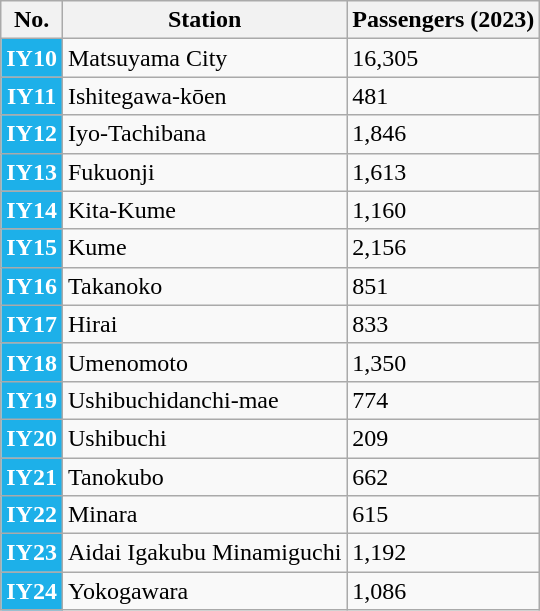<table class=wikitable>
<tr>
<th>No.</th>
<th>Station</th>
<th>Passengers (2023)</th>
</tr>
<tr>
<th style="background-color:#1db0e9; color:#fff;">IY10</th>
<td>Matsuyama City</td>
<td>16,305</td>
</tr>
<tr>
<th style="background-color:#1db0e9; color:#fff;">IY11</th>
<td>Ishitegawa-kōen</td>
<td>481</td>
</tr>
<tr>
<th style="background-color:#1db0e9; color:#fff;">IY12</th>
<td>Iyo-Tachibana</td>
<td>1,846</td>
</tr>
<tr>
<th style="background-color:#1db0e9; color:#fff;">IY13</th>
<td>Fukuonji</td>
<td>1,613</td>
</tr>
<tr>
<th style="background-color:#1db0e9; color:#fff;">IY14</th>
<td>Kita-Kume</td>
<td>1,160</td>
</tr>
<tr>
<th style="background-color:#1db0e9; color:#fff;">IY15</th>
<td>Kume</td>
<td>2,156</td>
</tr>
<tr>
<th style="background-color:#1db0e9; color:#fff;">IY16</th>
<td>Takanoko</td>
<td>851</td>
</tr>
<tr>
<th style="background-color:#1db0e9; color:#fff;">IY17</th>
<td>Hirai</td>
<td>833</td>
</tr>
<tr>
<th style="background-color:#1db0e9; color:#fff;">IY18</th>
<td>Umenomoto</td>
<td>1,350</td>
</tr>
<tr>
<th style="background-color:#1db0e9; color:#fff;">IY19</th>
<td>Ushibuchidanchi-mae</td>
<td>774</td>
</tr>
<tr>
<th style="background-color:#1db0e9; color:#fff;">IY20</th>
<td>Ushibuchi</td>
<td>209</td>
</tr>
<tr>
<th style="background-color:#1db0e9; color:#fff;">IY21</th>
<td>Tanokubo</td>
<td>662</td>
</tr>
<tr>
<th style="background-color:#1db0e9; color:#fff;">IY22</th>
<td>Minara</td>
<td>615</td>
</tr>
<tr>
<th style="background-color:#1db0e9; color:#fff;">IY23</th>
<td>Aidai Igakubu Minamiguchi</td>
<td>1,192</td>
</tr>
<tr>
<th style="background-color:#1db0e9; color:#fff;">IY24</th>
<td>Yokogawara</td>
<td>1,086</td>
</tr>
</table>
